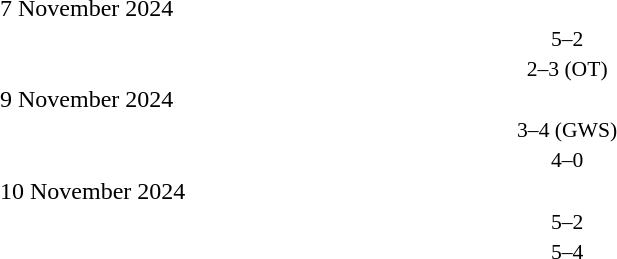<table style="width:100%;" cellspacing="1">
<tr>
<th width=25%></th>
<th width=2%></th>
<th width=6%></th>
<th width=2%></th>
<th width=25%></th>
</tr>
<tr>
<td>7 November 2024</td>
</tr>
<tr style=font-size:90%>
<td align=right><strong></strong></td>
<td></td>
<td align=center>5–2</td>
<td></td>
<td></td>
<td></td>
</tr>
<tr style=font-size:90%>
<td align=right></td>
<td></td>
<td align=center>2–3 (OT)</td>
<td></td>
<td><strong></strong></td>
<td></td>
</tr>
<tr>
<td>9 November 2024</td>
</tr>
<tr style=font-size:90%>
<td align=right></td>
<td></td>
<td align=center>3–4 (GWS)</td>
<td></td>
<td><strong></strong></td>
<td></td>
</tr>
<tr style=font-size:90%>
<td align=right><strong></strong></td>
<td></td>
<td align=center>4–0</td>
<td></td>
<td></td>
<td></td>
</tr>
<tr>
<td>10 November 2024</td>
</tr>
<tr style=font-size:90%>
<td align=right><strong></strong></td>
<td></td>
<td align=center>5–2</td>
<td></td>
<td></td>
<td></td>
</tr>
<tr style=font-size:90%>
<td align=right><strong></strong></td>
<td></td>
<td align=center>5–4</td>
<td></td>
<td></td>
<td></td>
</tr>
</table>
